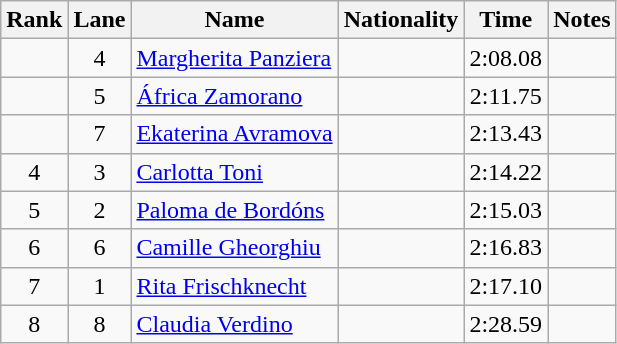<table class="wikitable sortable" style="text-align:center">
<tr>
<th>Rank</th>
<th>Lane</th>
<th>Name</th>
<th>Nationality</th>
<th>Time</th>
<th>Notes</th>
</tr>
<tr>
<td></td>
<td>4</td>
<td align="left"><a href='#'>Margherita Panziera</a></td>
<td align="left"></td>
<td>2:08.08</td>
<td></td>
</tr>
<tr>
<td></td>
<td>5</td>
<td align="left"><a href='#'>África Zamorano</a></td>
<td align="left"></td>
<td>2:11.75</td>
<td></td>
</tr>
<tr>
<td></td>
<td>7</td>
<td align="left"><a href='#'>Ekaterina Avramova</a></td>
<td align="left"></td>
<td>2:13.43</td>
<td></td>
</tr>
<tr>
<td>4</td>
<td>3</td>
<td align="left"><a href='#'>Carlotta Toni</a></td>
<td align="left"></td>
<td>2:14.22</td>
<td></td>
</tr>
<tr>
<td>5</td>
<td>2</td>
<td align="left"><a href='#'>Paloma de Bordóns</a></td>
<td align="left"></td>
<td>2:15.03</td>
<td></td>
</tr>
<tr>
<td>6</td>
<td>6</td>
<td align="left"><a href='#'>Camille Gheorghiu</a></td>
<td align="left"></td>
<td>2:16.83</td>
<td></td>
</tr>
<tr>
<td>7</td>
<td>1</td>
<td align="left"><a href='#'>Rita Frischknecht</a></td>
<td align="left"></td>
<td>2:17.10</td>
<td></td>
</tr>
<tr>
<td>8</td>
<td>8</td>
<td align="left"><a href='#'>Claudia Verdino</a></td>
<td align="left"></td>
<td>2:28.59</td>
<td></td>
</tr>
</table>
